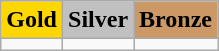<table class="wikitable">
<tr>
<td align=center bgcolor=gold> <strong>Gold</strong></td>
<td align=center bgcolor=silver> <strong>Silver</strong></td>
<td align=center bgcolor=cc9966> <strong>Bronze</strong></td>
</tr>
<tr>
<td></td>
<td></td>
<td></td>
</tr>
</table>
